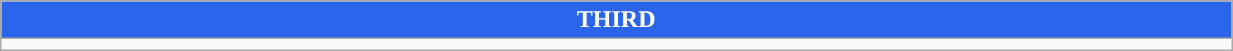<table class="wikitable collapsible collapsed" style="width:65%">
<tr>
<th colspan=7 ! style="color:white; background:#2B65EC">THIRD</th>
</tr>
<tr>
<td></td>
</tr>
</table>
